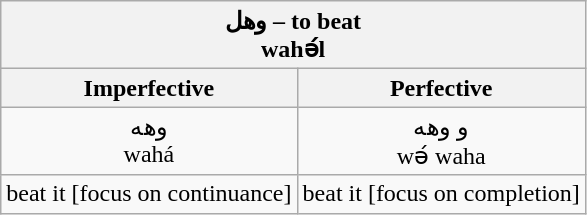<table class="wikitable" style="text-align: center">
<tr>
<th colspan="2">وهل – to beat<br>wahә́l</th>
</tr>
<tr>
<th>Imperfective</th>
<th>Perfective</th>
</tr>
<tr>
<td>وهه<br>wahá</td>
<td>و وهه<br>wә́ waha</td>
</tr>
<tr>
<td>beat it [focus on continuance]</td>
<td>beat it [focus on completion]</td>
</tr>
</table>
